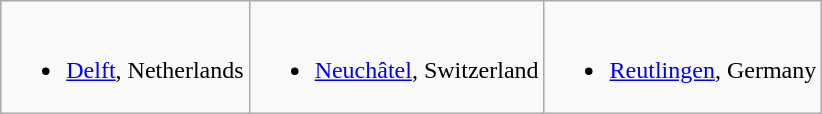<table class="wikitable">
<tr valign="top">
<td><br><ul><li> <a href='#'>Delft</a>, Netherlands</li></ul></td>
<td><br><ul><li> <a href='#'>Neuchâtel</a>, Switzerland</li></ul></td>
<td><br><ul><li> <a href='#'>Reutlingen</a>, Germany</li></ul></td>
</tr>
</table>
